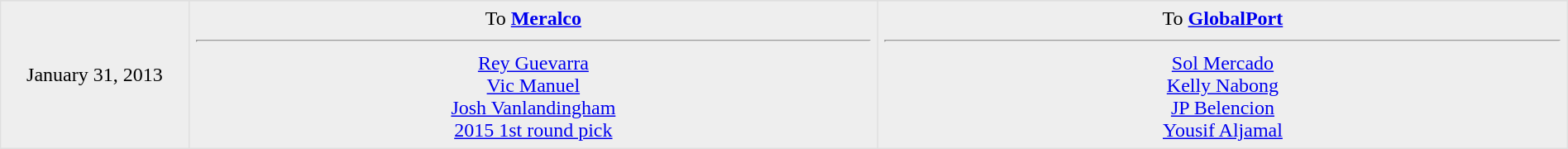<table border=1 style="border-collapse:collapse; text-align: center; width: 100%" bordercolor="#DFDFDF"  cellpadding="5">
<tr>
</tr>
<tr bgcolor="eeeeee">
<td style="width:12%">January 31, 2013</td>
<td style="width:44%" valign="top">To <strong><a href='#'>Meralco</a></strong><hr><a href='#'>Rey Guevarra</a><br><a href='#'>Vic Manuel</a><br><a href='#'>Josh Vanlandingham</a><br><a href='#'>2015 1st round pick</a></td>
<td style="width:44%" valign="top">To <strong><a href='#'>GlobalPort</a></strong><hr><a href='#'>Sol Mercado</a><br><a href='#'>Kelly Nabong</a><br><a href='#'>JP Belencion</a><br><a href='#'>Yousif Aljamal</a></td>
</tr>
</table>
